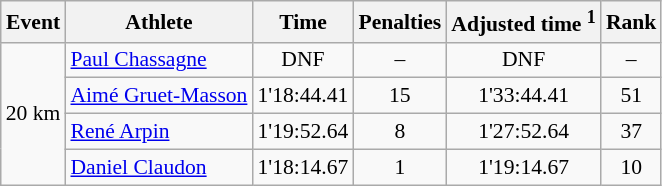<table class="wikitable" style="font-size:90%">
<tr>
<th>Event</th>
<th>Athlete</th>
<th>Time</th>
<th>Penalties</th>
<th>Adjusted time <sup>1</sup></th>
<th>Rank</th>
</tr>
<tr>
<td rowspan="4">20 km</td>
<td><a href='#'>Paul Chassagne</a></td>
<td align="center">DNF</td>
<td align="center">–</td>
<td align="center">DNF</td>
<td align="center">–</td>
</tr>
<tr>
<td><a href='#'>Aimé Gruet-Masson</a></td>
<td align="center">1'18:44.41</td>
<td align="center">15</td>
<td align="center">1'33:44.41</td>
<td align="center">51</td>
</tr>
<tr>
<td><a href='#'>René Arpin</a></td>
<td align="center">1'19:52.64</td>
<td align="center">8</td>
<td align="center">1'27:52.64</td>
<td align="center">37</td>
</tr>
<tr>
<td><a href='#'>Daniel Claudon</a></td>
<td align="center">1'18:14.67</td>
<td align="center">1</td>
<td align="center">1'19:14.67</td>
<td align="center">10</td>
</tr>
</table>
